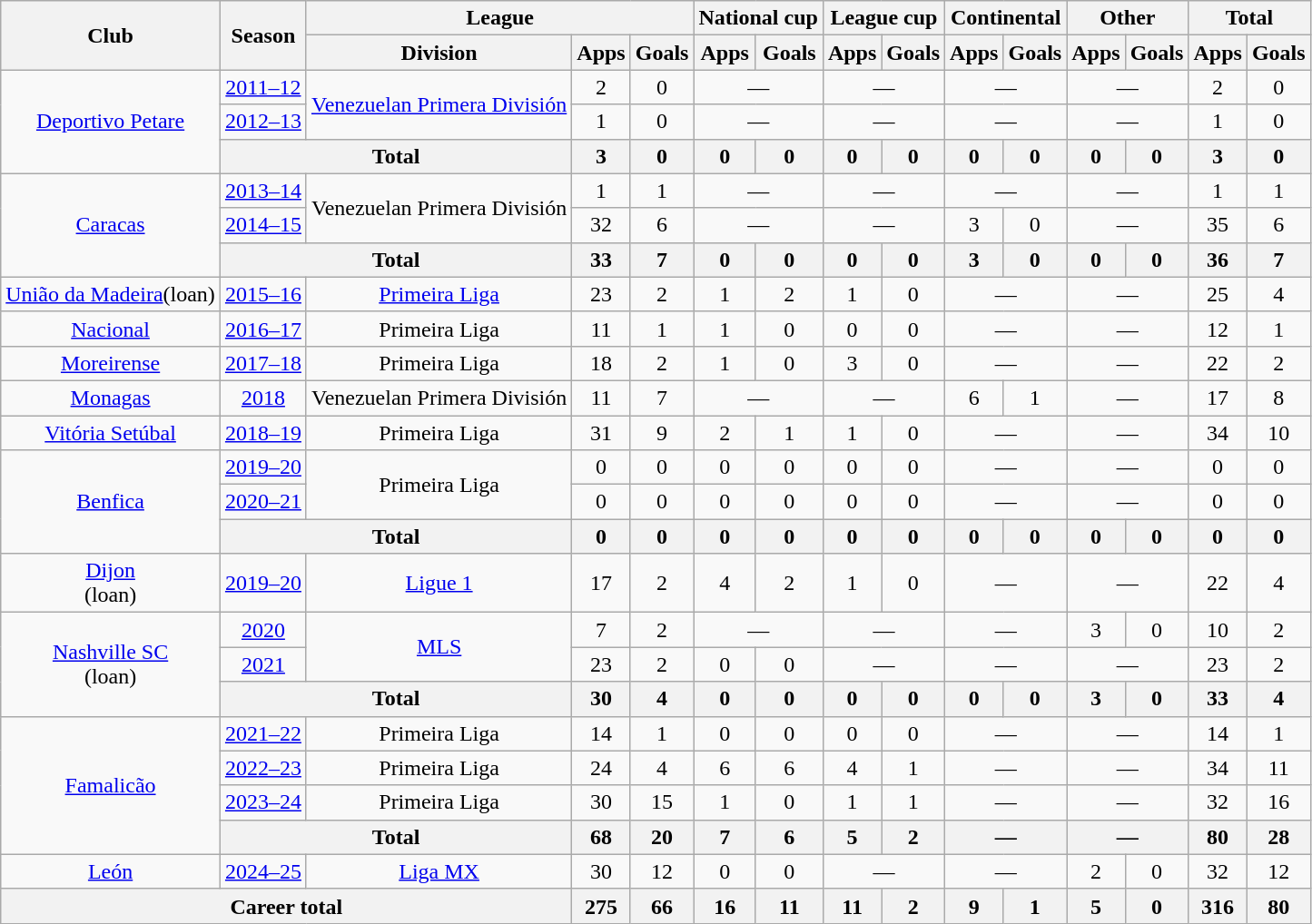<table class="wikitable" style="text-align:center">
<tr>
<th rowspan="2">Club</th>
<th rowspan="2">Season</th>
<th colspan="3">League</th>
<th colspan="2">National cup</th>
<th colspan="2">League cup</th>
<th colspan="2">Continental</th>
<th colspan="2">Other</th>
<th colspan="2">Total</th>
</tr>
<tr>
<th>Division</th>
<th>Apps</th>
<th>Goals</th>
<th>Apps</th>
<th>Goals</th>
<th>Apps</th>
<th>Goals</th>
<th>Apps</th>
<th>Goals</th>
<th>Apps</th>
<th>Goals</th>
<th>Apps</th>
<th>Goals</th>
</tr>
<tr>
<td rowspan="3"><a href='#'>Deportivo Petare</a></td>
<td><a href='#'>2011–12</a></td>
<td rowspan="2"><a href='#'>Venezuelan Primera División</a></td>
<td>2</td>
<td>0</td>
<td colspan="2">—</td>
<td colspan="2">—</td>
<td colspan="2">—</td>
<td colspan="2">—</td>
<td>2</td>
<td>0</td>
</tr>
<tr>
<td><a href='#'>2012–13</a></td>
<td>1</td>
<td>0</td>
<td colspan="2">—</td>
<td colspan="2">—</td>
<td colspan="2">—</td>
<td colspan="2">—</td>
<td>1</td>
<td>0</td>
</tr>
<tr>
<th colspan="2">Total</th>
<th>3</th>
<th>0</th>
<th>0</th>
<th>0</th>
<th>0</th>
<th>0</th>
<th>0</th>
<th>0</th>
<th>0</th>
<th>0</th>
<th>3</th>
<th>0</th>
</tr>
<tr>
<td rowspan="3"><a href='#'>Caracas</a></td>
<td><a href='#'>2013–14</a></td>
<td rowspan="2">Venezuelan Primera División</td>
<td>1</td>
<td>1</td>
<td colspan="2">—</td>
<td colspan="2">—</td>
<td colspan="2">—</td>
<td colspan="2">—</td>
<td>1</td>
<td>1</td>
</tr>
<tr>
<td><a href='#'>2014–15</a></td>
<td>32</td>
<td>6</td>
<td colspan="2">—</td>
<td colspan="2">—</td>
<td>3</td>
<td>0</td>
<td colspan="2">—</td>
<td>35</td>
<td>6</td>
</tr>
<tr>
<th colspan="2">Total</th>
<th>33</th>
<th>7</th>
<th>0</th>
<th>0</th>
<th>0</th>
<th>0</th>
<th>3</th>
<th>0</th>
<th>0</th>
<th>0</th>
<th>36</th>
<th>7</th>
</tr>
<tr>
<td><a href='#'>União da Madeira</a>(loan)</td>
<td><a href='#'>2015–16</a></td>
<td><a href='#'>Primeira Liga</a></td>
<td>23</td>
<td>2</td>
<td>1</td>
<td>2</td>
<td>1</td>
<td>0</td>
<td colspan="2">—</td>
<td colspan="2">—</td>
<td>25</td>
<td>4</td>
</tr>
<tr>
<td><a href='#'>Nacional</a></td>
<td><a href='#'>2016–17</a></td>
<td>Primeira Liga</td>
<td>11</td>
<td>1</td>
<td>1</td>
<td>0</td>
<td>0</td>
<td>0</td>
<td colspan="2">—</td>
<td colspan="2">—</td>
<td>12</td>
<td>1</td>
</tr>
<tr>
<td><a href='#'>Moreirense</a></td>
<td><a href='#'>2017–18</a></td>
<td>Primeira Liga</td>
<td>18</td>
<td>2</td>
<td>1</td>
<td>0</td>
<td>3</td>
<td>0</td>
<td colspan="2">—</td>
<td colspan="2">—</td>
<td>22</td>
<td>2</td>
</tr>
<tr>
<td><a href='#'>Monagas</a></td>
<td><a href='#'>2018</a></td>
<td>Venezuelan Primera División</td>
<td>11</td>
<td>7</td>
<td colspan="2">—</td>
<td colspan="2">—</td>
<td>6</td>
<td>1</td>
<td colspan="2">—</td>
<td>17</td>
<td>8</td>
</tr>
<tr>
<td><a href='#'>Vitória Setúbal</a></td>
<td><a href='#'>2018–19</a></td>
<td>Primeira Liga</td>
<td>31</td>
<td>9</td>
<td>2</td>
<td>1</td>
<td>1</td>
<td>0</td>
<td colspan="2">—</td>
<td colspan="2">—</td>
<td>34</td>
<td>10</td>
</tr>
<tr>
<td rowspan="3"><a href='#'>Benfica</a></td>
<td><a href='#'>2019–20</a></td>
<td rowspan="2">Primeira Liga</td>
<td>0</td>
<td>0</td>
<td>0</td>
<td>0</td>
<td>0</td>
<td>0</td>
<td colspan="2">—</td>
<td colspan="2">—</td>
<td>0</td>
<td>0</td>
</tr>
<tr>
<td><a href='#'>2020–21</a></td>
<td>0</td>
<td>0</td>
<td>0</td>
<td>0</td>
<td>0</td>
<td>0</td>
<td colspan="2">—</td>
<td colspan="2">—</td>
<td>0</td>
<td>0</td>
</tr>
<tr>
<th colspan="2">Total</th>
<th>0</th>
<th>0</th>
<th>0</th>
<th>0</th>
<th>0</th>
<th>0</th>
<th>0</th>
<th>0</th>
<th>0</th>
<th>0</th>
<th>0</th>
<th>0</th>
</tr>
<tr>
<td><a href='#'>Dijon</a><br>(loan)</td>
<td><a href='#'>2019–20</a></td>
<td><a href='#'>Ligue 1</a></td>
<td>17</td>
<td>2</td>
<td>4</td>
<td>2</td>
<td>1</td>
<td>0</td>
<td colspan="2">—</td>
<td colspan="2">—</td>
<td>22</td>
<td>4</td>
</tr>
<tr>
<td rowspan="3"><a href='#'>Nashville SC</a><br>(loan)</td>
<td><a href='#'>2020</a></td>
<td rowspan="2"><a href='#'>MLS</a></td>
<td>7</td>
<td>2</td>
<td colspan="2">—</td>
<td colspan="2">—</td>
<td colspan="2">—</td>
<td>3</td>
<td>0</td>
<td>10</td>
<td>2</td>
</tr>
<tr>
<td><a href='#'>2021</a></td>
<td>23</td>
<td>2</td>
<td>0</td>
<td>0</td>
<td colspan="2">—</td>
<td colspan="2">—</td>
<td colspan="2">—</td>
<td>23</td>
<td>2</td>
</tr>
<tr>
<th colspan="2">Total</th>
<th>30</th>
<th>4</th>
<th>0</th>
<th>0</th>
<th>0</th>
<th>0</th>
<th>0</th>
<th>0</th>
<th>3</th>
<th>0</th>
<th>33</th>
<th>4</th>
</tr>
<tr>
<td rowspan="4"><a href='#'>Famalicão</a></td>
<td><a href='#'>2021–22</a></td>
<td>Primeira Liga</td>
<td>14</td>
<td>1</td>
<td>0</td>
<td>0</td>
<td>0</td>
<td>0</td>
<td colspan="2">—</td>
<td colspan="2">—</td>
<td>14</td>
<td>1</td>
</tr>
<tr>
<td><a href='#'>2022–23</a></td>
<td>Primeira Liga</td>
<td>24</td>
<td>4</td>
<td>6</td>
<td>6</td>
<td>4</td>
<td>1</td>
<td colspan="2">—</td>
<td colspan="2">—</td>
<td>34</td>
<td>11</td>
</tr>
<tr>
<td><a href='#'>2023–24</a></td>
<td>Primeira Liga</td>
<td>30</td>
<td>15</td>
<td>1</td>
<td>0</td>
<td>1</td>
<td>1</td>
<td colspan="2">—</td>
<td colspan="2">—</td>
<td>32</td>
<td>16</td>
</tr>
<tr>
<th colspan="2">Total</th>
<th>68</th>
<th>20</th>
<th>7</th>
<th>6</th>
<th>5</th>
<th>2</th>
<th colspan="2">—</th>
<th colspan="2">—</th>
<th>80</th>
<th>28</th>
</tr>
<tr>
<td><a href='#'>León</a></td>
<td><a href='#'>2024–25</a></td>
<td><a href='#'>Liga MX</a></td>
<td>30</td>
<td>12</td>
<td>0</td>
<td>0</td>
<td colspan="2">—</td>
<td colspan="2">—</td>
<td>2</td>
<td>0</td>
<td>32</td>
<td>12</td>
</tr>
<tr>
<th colspan="3">Career total</th>
<th>275</th>
<th>66</th>
<th>16</th>
<th>11</th>
<th>11</th>
<th>2</th>
<th>9</th>
<th>1</th>
<th>5</th>
<th>0</th>
<th>316</th>
<th>80</th>
</tr>
</table>
